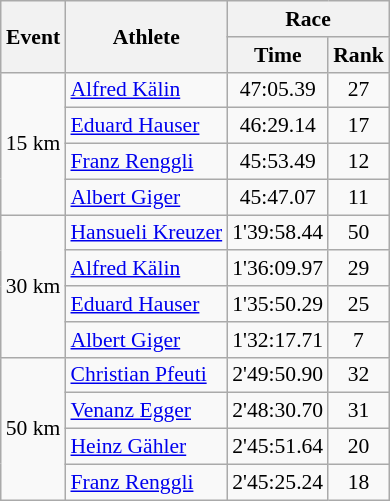<table class="wikitable" border="1" style="font-size:90%">
<tr>
<th rowspan=2>Event</th>
<th rowspan=2>Athlete</th>
<th colspan=2>Race</th>
</tr>
<tr>
<th>Time</th>
<th>Rank</th>
</tr>
<tr>
<td rowspan=4>15 km</td>
<td><a href='#'>Alfred Kälin</a></td>
<td align=center>47:05.39</td>
<td align=center>27</td>
</tr>
<tr>
<td><a href='#'>Eduard Hauser</a></td>
<td align=center>46:29.14</td>
<td align=center>17</td>
</tr>
<tr>
<td><a href='#'>Franz Renggli</a></td>
<td align=center>45:53.49</td>
<td align=center>12</td>
</tr>
<tr>
<td><a href='#'>Albert Giger</a></td>
<td align=center>45:47.07</td>
<td align=center>11</td>
</tr>
<tr>
<td rowspan=4>30 km</td>
<td><a href='#'>Hansueli Kreuzer</a></td>
<td align=center>1'39:58.44</td>
<td align=center>50</td>
</tr>
<tr>
<td><a href='#'>Alfred Kälin</a></td>
<td align=center>1'36:09.97</td>
<td align=center>29</td>
</tr>
<tr>
<td><a href='#'>Eduard Hauser</a></td>
<td align=center>1'35:50.29</td>
<td align=center>25</td>
</tr>
<tr>
<td><a href='#'>Albert Giger</a></td>
<td align=center>1'32:17.71</td>
<td align=center>7</td>
</tr>
<tr>
<td rowspan=4>50 km</td>
<td><a href='#'>Christian Pfeuti</a></td>
<td align=center>2'49:50.90</td>
<td align=center>32</td>
</tr>
<tr>
<td><a href='#'>Venanz Egger</a></td>
<td align=center>2'48:30.70</td>
<td align=center>31</td>
</tr>
<tr>
<td><a href='#'>Heinz Gähler</a></td>
<td align=center>2'45:51.64</td>
<td align=center>20</td>
</tr>
<tr>
<td><a href='#'>Franz Renggli</a></td>
<td align=center>2'45:25.24</td>
<td align=center>18</td>
</tr>
</table>
